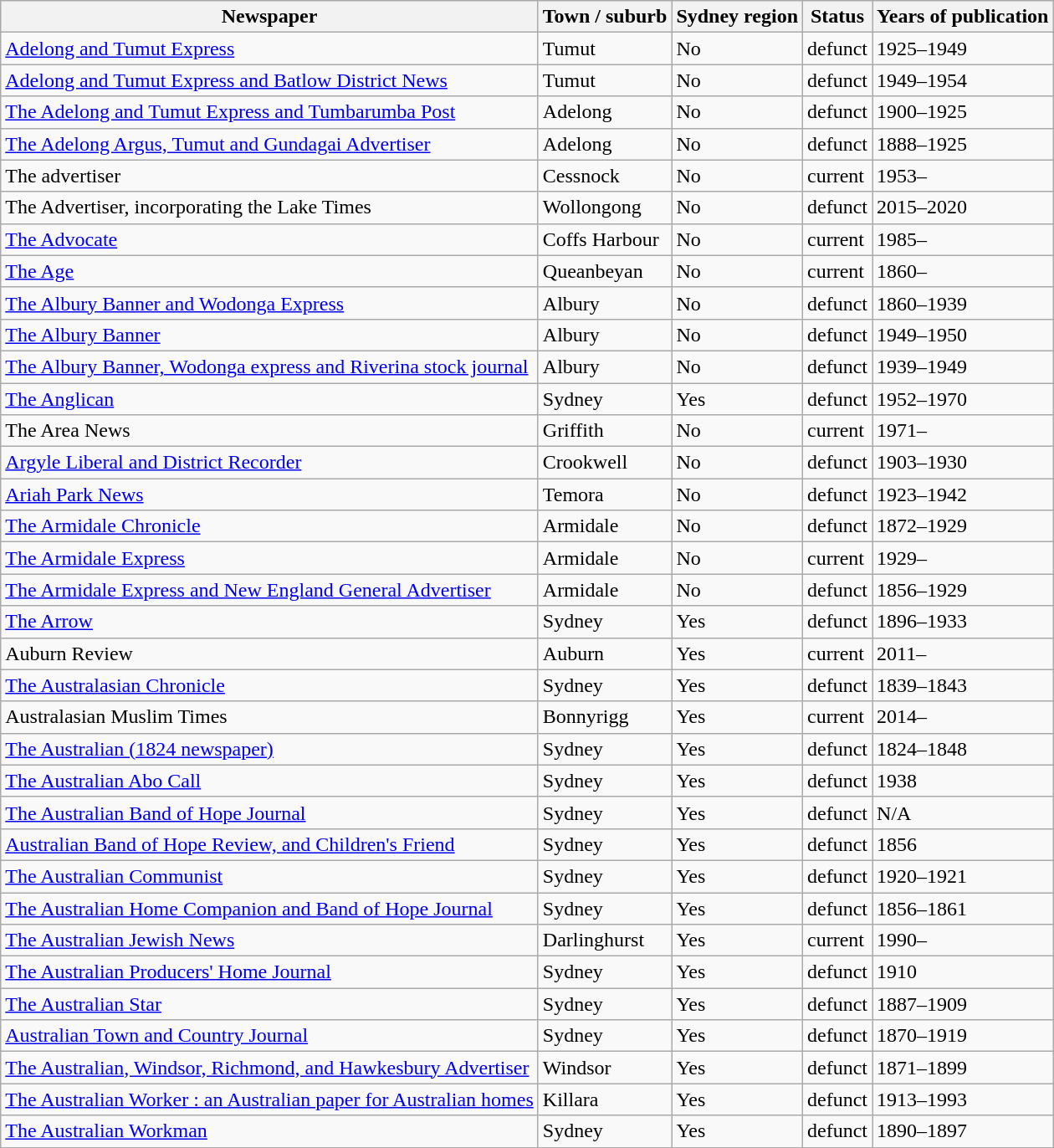<table class="wikitable sortable">
<tr>
<th class="unsortable">Newspaper</th>
<th>Town / suburb</th>
<th>Sydney region</th>
<th>Status</th>
<th>Years of publication</th>
</tr>
<tr>
<td><a href='#'>Adelong and Tumut Express</a></td>
<td>Tumut</td>
<td>No</td>
<td>defunct</td>
<td>1925–1949</td>
</tr>
<tr>
<td><a href='#'>Adelong and Tumut Express and Batlow District News</a></td>
<td>Tumut</td>
<td>No</td>
<td>defunct</td>
<td>1949–1954</td>
</tr>
<tr>
<td><a href='#'>The Adelong and Tumut Express and Tumbarumba Post</a></td>
<td>Adelong</td>
<td>No</td>
<td>defunct</td>
<td>1900–1925</td>
</tr>
<tr>
<td><a href='#'>The Adelong Argus, Tumut and Gundagai Advertiser</a></td>
<td>Adelong</td>
<td>No</td>
<td>defunct</td>
<td>1888–1925</td>
</tr>
<tr>
<td>The advertiser</td>
<td>Cessnock</td>
<td>No</td>
<td>current</td>
<td>1953–</td>
</tr>
<tr>
<td>The Advertiser, incorporating the Lake Times</td>
<td>Wollongong</td>
<td>No</td>
<td>defunct</td>
<td>2015–2020</td>
</tr>
<tr>
<td><a href='#'>The Advocate</a></td>
<td>Coffs Harbour</td>
<td>No</td>
<td>current</td>
<td>1985–</td>
</tr>
<tr>
<td><a href='#'>The Age</a></td>
<td>Queanbeyan</td>
<td>No</td>
<td>current</td>
<td>1860–</td>
</tr>
<tr>
<td><a href='#'>The Albury Banner and Wodonga Express</a></td>
<td>Albury</td>
<td>No</td>
<td>defunct</td>
<td>1860–1939</td>
</tr>
<tr>
<td><a href='#'>The Albury Banner</a></td>
<td>Albury</td>
<td>No</td>
<td>defunct</td>
<td>1949–1950</td>
</tr>
<tr>
<td><a href='#'>The Albury Banner, Wodonga express and Riverina stock journal</a></td>
<td>Albury</td>
<td>No</td>
<td>defunct</td>
<td>1939–1949</td>
</tr>
<tr>
<td><a href='#'>The Anglican</a></td>
<td>Sydney</td>
<td>Yes</td>
<td>defunct</td>
<td>1952–1970</td>
</tr>
<tr>
<td>The Area News</td>
<td>Griffith</td>
<td>No</td>
<td>current</td>
<td>1971–</td>
</tr>
<tr>
<td><a href='#'>Argyle Liberal and District Recorder</a></td>
<td>Crookwell</td>
<td>No</td>
<td>defunct</td>
<td>1903–1930</td>
</tr>
<tr>
<td><a href='#'>Ariah Park News</a></td>
<td>Temora</td>
<td>No</td>
<td>defunct</td>
<td>1923–1942</td>
</tr>
<tr>
<td><a href='#'>The Armidale Chronicle</a></td>
<td>Armidale</td>
<td>No</td>
<td>defunct</td>
<td>1872–1929</td>
</tr>
<tr>
<td><a href='#'>The Armidale Express</a></td>
<td>Armidale</td>
<td>No</td>
<td>current</td>
<td>1929–</td>
</tr>
<tr>
<td><a href='#'>The Armidale Express and New England General Advertiser</a></td>
<td>Armidale</td>
<td>No</td>
<td>defunct</td>
<td>1856–1929</td>
</tr>
<tr>
<td><a href='#'>The Arrow</a></td>
<td>Sydney</td>
<td>Yes</td>
<td>defunct</td>
<td>1896–1933</td>
</tr>
<tr>
<td>Auburn Review</td>
<td>Auburn</td>
<td>Yes</td>
<td>current</td>
<td>2011–</td>
</tr>
<tr>
<td><a href='#'>The Australasian Chronicle</a></td>
<td>Sydney</td>
<td>Yes</td>
<td>defunct</td>
<td>1839–1843</td>
</tr>
<tr>
<td>Australasian Muslim Times</td>
<td>Bonnyrigg</td>
<td>Yes</td>
<td>current</td>
<td>2014–</td>
</tr>
<tr>
<td><a href='#'>The Australian (1824 newspaper)</a></td>
<td>Sydney</td>
<td>Yes</td>
<td>defunct</td>
<td>1824–1848</td>
</tr>
<tr>
<td><a href='#'>The Australian Abo Call</a></td>
<td>Sydney</td>
<td>Yes</td>
<td>defunct</td>
<td>1938</td>
</tr>
<tr>
<td><a href='#'>The Australian Band of Hope Journal</a></td>
<td>Sydney</td>
<td>Yes</td>
<td>defunct</td>
<td>N/A</td>
</tr>
<tr>
<td><a href='#'>Australian Band of Hope Review, and Children's Friend</a></td>
<td>Sydney</td>
<td>Yes</td>
<td>defunct</td>
<td>1856</td>
</tr>
<tr>
<td><a href='#'>The Australian Communist</a></td>
<td>Sydney</td>
<td>Yes</td>
<td>defunct</td>
<td>1920–1921</td>
</tr>
<tr>
<td><a href='#'>The Australian Home Companion and Band of Hope Journal</a></td>
<td>Sydney</td>
<td>Yes</td>
<td>defunct</td>
<td>1856–1861</td>
</tr>
<tr>
<td><a href='#'>The Australian Jewish News</a></td>
<td>Darlinghurst</td>
<td>Yes</td>
<td>current</td>
<td>1990–</td>
</tr>
<tr>
<td><a href='#'>The Australian Producers' Home Journal</a></td>
<td>Sydney</td>
<td>Yes</td>
<td>defunct</td>
<td>1910</td>
</tr>
<tr>
<td><a href='#'>The Australian Star</a></td>
<td>Sydney</td>
<td>Yes</td>
<td>defunct</td>
<td>1887–1909</td>
</tr>
<tr>
<td><a href='#'>Australian Town and Country Journal</a></td>
<td>Sydney</td>
<td>Yes</td>
<td>defunct</td>
<td>1870–1919</td>
</tr>
<tr>
<td><a href='#'>The Australian, Windsor, Richmond, and Hawkesbury Advertiser</a></td>
<td>Windsor</td>
<td>Yes</td>
<td>defunct</td>
<td>1871–1899</td>
</tr>
<tr>
<td><a href='#'>The Australian Worker : an Australian paper for Australian homes</a></td>
<td>Killara</td>
<td>Yes</td>
<td>defunct</td>
<td>1913–1993</td>
</tr>
<tr>
<td><a href='#'>The Australian Workman</a></td>
<td>Sydney</td>
<td>Yes</td>
<td>defunct</td>
<td>1890–1897</td>
</tr>
</table>
